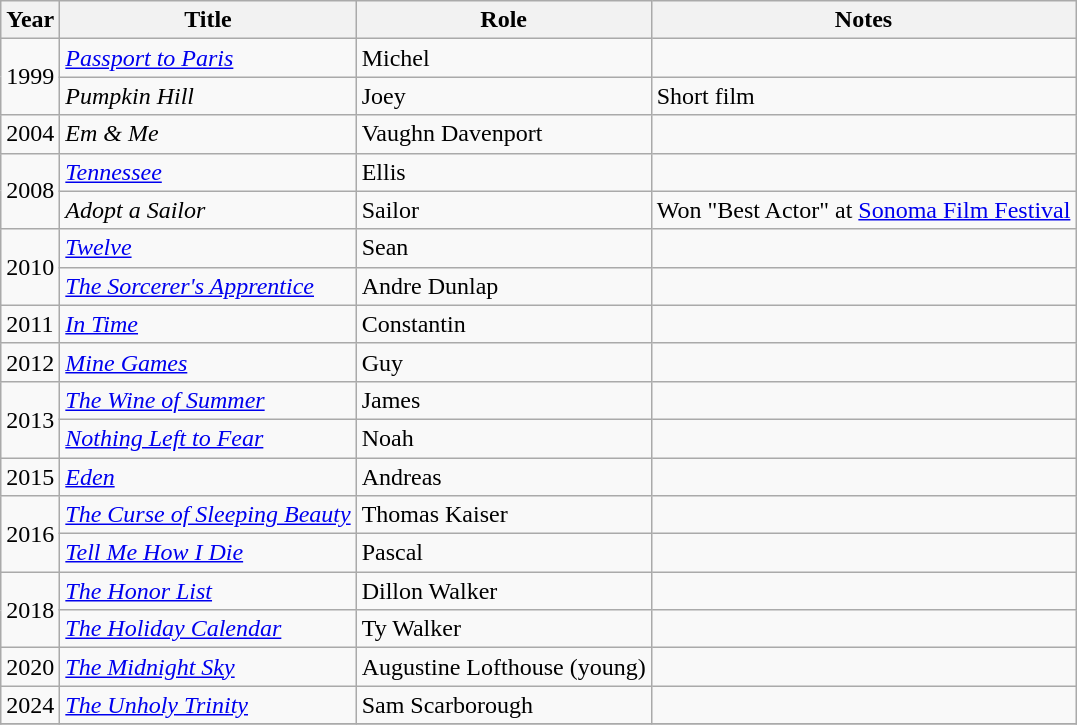<table class="wikitable sortable">
<tr>
<th>Year</th>
<th>Title</th>
<th>Role</th>
<th class="unsortable">Notes</th>
</tr>
<tr>
<td rowspan="2">1999</td>
<td><em><a href='#'>Passport to Paris</a></em></td>
<td>Michel</td>
<td></td>
</tr>
<tr>
<td><em>Pumpkin Hill</em></td>
<td>Joey</td>
<td>Short film</td>
</tr>
<tr>
<td>2004</td>
<td><em>Em & Me</em></td>
<td>Vaughn Davenport</td>
<td></td>
</tr>
<tr>
<td rowspan="2">2008</td>
<td><em><a href='#'>Tennessee</a></em></td>
<td>Ellis</td>
<td></td>
</tr>
<tr>
<td><em>Adopt a Sailor</em></td>
<td>Sailor</td>
<td>Won "Best Actor" at <a href='#'>Sonoma Film Festival</a></td>
</tr>
<tr>
<td rowspan="2">2010</td>
<td><em><a href='#'>Twelve</a></em></td>
<td>Sean</td>
<td></td>
</tr>
<tr>
<td data-sort-value="Sorcerer's Apprentice, The"><em><a href='#'>The Sorcerer's Apprentice</a></em></td>
<td>Andre Dunlap</td>
<td></td>
</tr>
<tr>
<td>2011</td>
<td><em><a href='#'>In Time</a></em></td>
<td>Constantin</td>
<td></td>
</tr>
<tr>
<td>2012</td>
<td><em><a href='#'>Mine Games</a></em></td>
<td>Guy</td>
<td></td>
</tr>
<tr>
<td rowspan="2">2013</td>
<td data-sort-value="Wine of Summer, The"><em><a href='#'>The Wine of Summer</a></em></td>
<td>James</td>
<td></td>
</tr>
<tr>
<td><em><a href='#'>Nothing Left to Fear</a></em></td>
<td>Noah</td>
<td></td>
</tr>
<tr>
<td>2015</td>
<td><em><a href='#'>Eden</a></em></td>
<td>Andreas</td>
<td></td>
</tr>
<tr>
<td rowspan="2">2016</td>
<td data-sort-value="Curse of Sleeping Beauty, The"><em><a href='#'>The Curse of Sleeping Beauty</a></em></td>
<td>Thomas Kaiser</td>
<td></td>
</tr>
<tr>
<td><em><a href='#'>Tell Me How I Die</a></em></td>
<td>Pascal</td>
<td></td>
</tr>
<tr>
<td rowspan="2">2018</td>
<td data-sort-value="Honor List, The"><em><a href='#'>The Honor List</a></em></td>
<td>Dillon Walker</td>
<td></td>
</tr>
<tr>
<td data-sort-value="Holiday Calendar, The"><em><a href='#'>The Holiday Calendar</a></em></td>
<td>Ty Walker</td>
<td></td>
</tr>
<tr>
<td>2020</td>
<td data-sort-value="Midnight Sky, The"><em><a href='#'>The Midnight Sky</a></em></td>
<td>Augustine Lofthouse (young)</td>
<td></td>
</tr>
<tr>
<td>2024</td>
<td><em><a href='#'>The Unholy Trinity</a></em></td>
<td>Sam Scarborough</td>
<td></td>
</tr>
<tr>
</tr>
</table>
